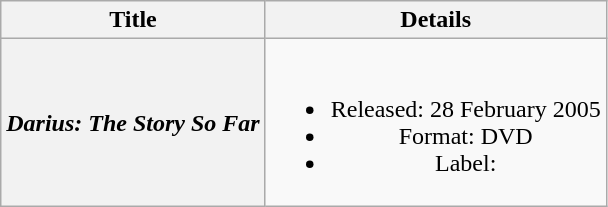<table class="wikitable plainrowheaders" style="text-align:center;" border="1">
<tr>
<th>Title</th>
<th>Details</th>
</tr>
<tr>
<th scope="row"><em>Darius: The Story So Far</em></th>
<td><br><ul><li>Released: 28 February 2005</li><li>Format: DVD</li><li>Label:</li></ul></td>
</tr>
</table>
